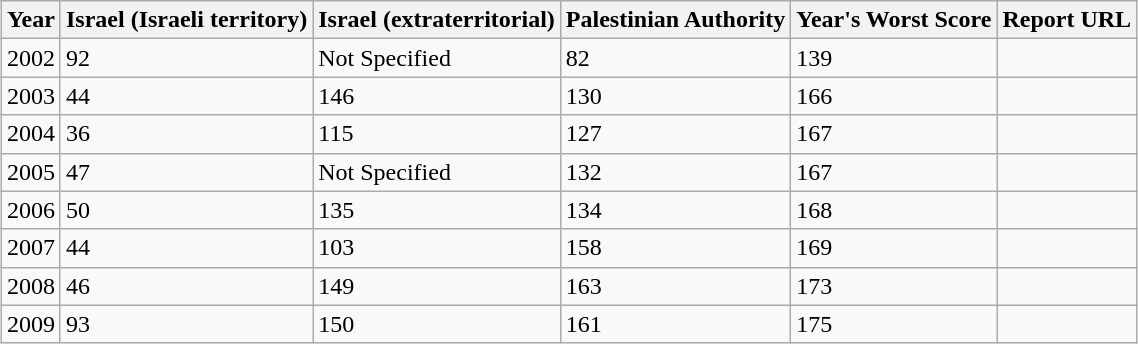<table class="wikitable" style="margin:1em auto;">
<tr>
<th>Year</th>
<th>Israel (Israeli territory)</th>
<th>Israel (extraterritorial)</th>
<th>Palestinian Authority</th>
<th>Year's Worst Score</th>
<th>Report URL</th>
</tr>
<tr>
<td>2002</td>
<td>92</td>
<td>Not Specified</td>
<td>82</td>
<td>139</td>
<td></td>
</tr>
<tr>
<td>2003</td>
<td>44</td>
<td>146</td>
<td>130</td>
<td>166</td>
<td></td>
</tr>
<tr>
<td>2004</td>
<td>36</td>
<td>115</td>
<td>127</td>
<td>167</td>
<td></td>
</tr>
<tr>
<td>2005</td>
<td>47</td>
<td>Not Specified</td>
<td>132</td>
<td>167</td>
<td></td>
</tr>
<tr>
<td>2006</td>
<td>50</td>
<td>135</td>
<td>134</td>
<td>168</td>
<td></td>
</tr>
<tr>
<td>2007</td>
<td>44</td>
<td>103</td>
<td>158</td>
<td>169</td>
<td></td>
</tr>
<tr>
<td>2008</td>
<td>46</td>
<td>149</td>
<td>163</td>
<td>173</td>
<td></td>
</tr>
<tr>
<td>2009</td>
<td>93</td>
<td>150</td>
<td>161</td>
<td>175</td>
<td></td>
</tr>
</table>
